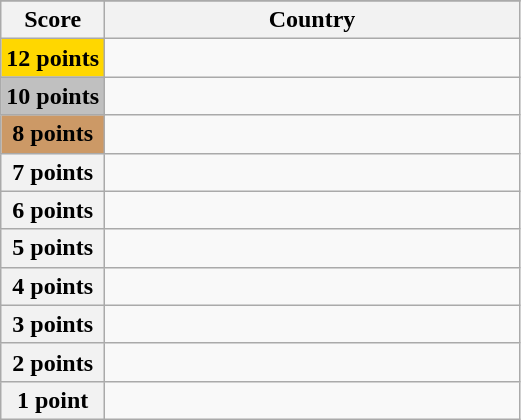<table class="wikitable">
<tr>
</tr>
<tr>
<th scope="col" width="20%">Score</th>
<th scope="col">Country</th>
</tr>
<tr>
<th scope="row" style="background:gold">12 points</th>
<td></td>
</tr>
<tr>
<th scope="row" style="background:silver">10 points</th>
<td></td>
</tr>
<tr>
<th scope="row" style="background:#CC9966">8 points</th>
<td></td>
</tr>
<tr>
<th scope="row">7 points</th>
<td></td>
</tr>
<tr>
<th scope="row">6 points</th>
<td></td>
</tr>
<tr>
<th scope="row">5 points</th>
<td></td>
</tr>
<tr>
<th scope="row">4 points</th>
<td></td>
</tr>
<tr>
<th scope="row">3 points</th>
<td></td>
</tr>
<tr>
<th scope="row">2 points</th>
<td></td>
</tr>
<tr>
<th scope="row">1 point</th>
<td></td>
</tr>
</table>
